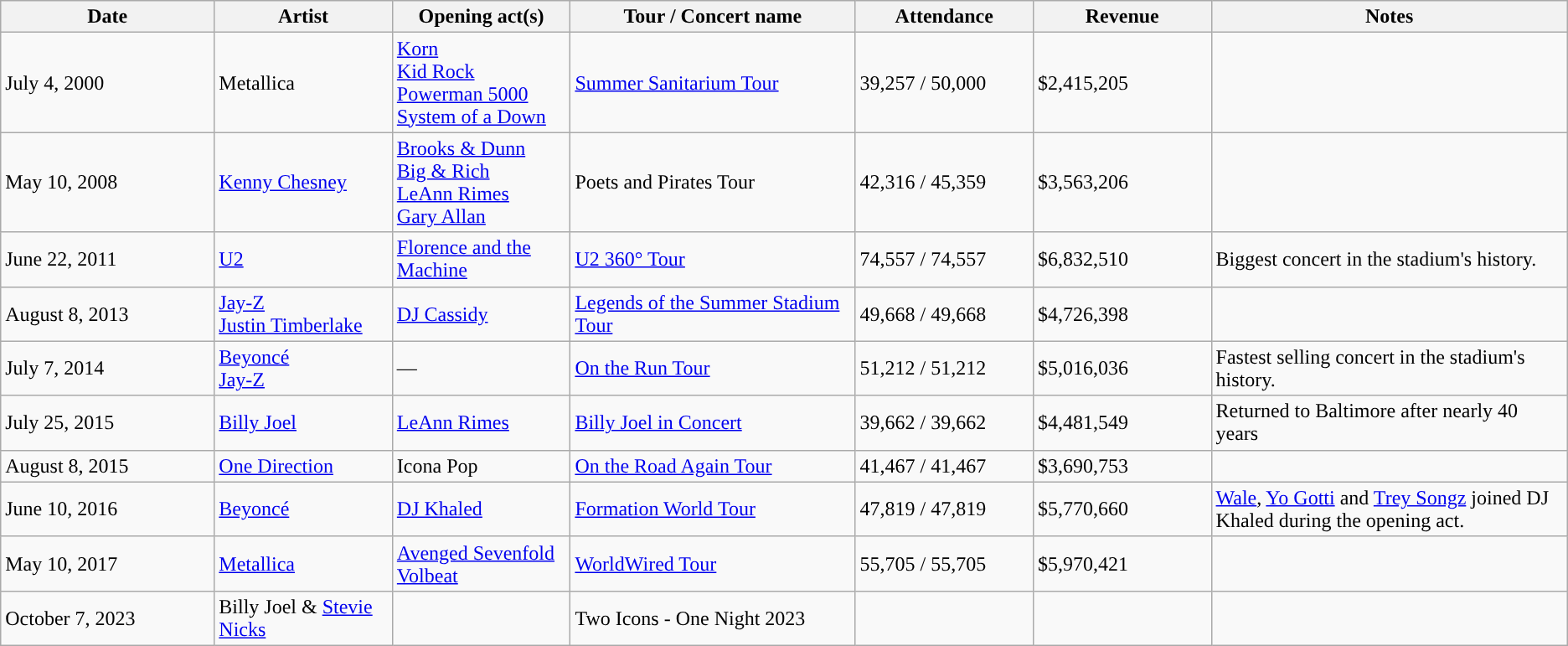<table class="wikitable" style=font-size:100% style="text-align:center">
<tr>
<th width=12% style="text-align:center;">Date</th>
<th width=10% style="text-align:center;">Artist</th>
<th width=10% style="text-align:center;">Opening act(s)</th>
<th width=16% style="text-align:center;">Tour / Concert name</th>
<th width=10% style="text-align:center;">Attendance</th>
<th width=10% style="text-align:center;">Revenue</th>
<th width=20% style="text-align:center;">Notes</th>
</tr>
<tr>
<td>July 4, 2000</td>
<td>Metallica</td>
<td><a href='#'>Korn</a><br><a href='#'>Kid Rock</a><br><a href='#'>Powerman 5000</a><br><a href='#'>System of a Down</a></td>
<td><a href='#'>Summer Sanitarium Tour</a></td>
<td>39,257 / 50,000</td>
<td>$2,415,205</td>
<td></td>
</tr>
<tr>
<td>May 10, 2008</td>
<td><a href='#'>Kenny Chesney</a></td>
<td><a href='#'>Brooks & Dunn</a><br><a href='#'>Big & Rich</a><br><a href='#'>LeAnn Rimes</a><br><a href='#'>Gary Allan</a></td>
<td>Poets and Pirates Tour</td>
<td>42,316 / 45,359</td>
<td>$3,563,206</td>
<td></td>
</tr>
<tr>
<td>June 22, 2011</td>
<td><a href='#'>U2</a></td>
<td><a href='#'>Florence and the Machine</a></td>
<td><a href='#'>U2 360° Tour</a></td>
<td>74,557 / 74,557</td>
<td>$6,832,510</td>
<td>Biggest concert in the stadium's history.</td>
</tr>
<tr>
<td>August 8, 2013</td>
<td><a href='#'>Jay-Z</a><br><a href='#'>Justin Timberlake</a></td>
<td><a href='#'>DJ Cassidy</a></td>
<td><a href='#'>Legends of the Summer Stadium Tour</a></td>
<td>49,668 / 49,668</td>
<td>$4,726,398</td>
<td></td>
</tr>
<tr>
<td>July 7, 2014</td>
<td><a href='#'>Beyoncé</a><br><a href='#'>Jay-Z</a></td>
<td>—</td>
<td><a href='#'>On the Run Tour</a></td>
<td>51,212 / 51,212</td>
<td>$5,016,036</td>
<td>Fastest selling concert in the stadium's history.</td>
</tr>
<tr>
<td>July 25, 2015</td>
<td><a href='#'>Billy Joel</a></td>
<td><a href='#'>LeAnn Rimes</a></td>
<td><a href='#'>Billy Joel in Concert</a></td>
<td>39,662 / 39,662</td>
<td>$4,481,549</td>
<td>Returned to Baltimore after nearly 40 years</td>
</tr>
<tr>
<td>August 8, 2015</td>
<td><a href='#'>One Direction</a></td>
<td>Icona Pop</td>
<td><a href='#'>On the Road Again Tour</a></td>
<td>41,467 / 41,467</td>
<td>$3,690,753</td>
<td></td>
</tr>
<tr>
<td>June 10, 2016</td>
<td><a href='#'>Beyoncé</a></td>
<td><a href='#'>DJ Khaled</a></td>
<td><a href='#'>Formation World Tour</a></td>
<td>47,819 / 47,819</td>
<td>$5,770,660</td>
<td><a href='#'>Wale</a>, <a href='#'>Yo Gotti</a> and <a href='#'>Trey Songz</a> joined DJ Khaled during the opening act.</td>
</tr>
<tr>
<td>May 10, 2017</td>
<td><a href='#'>Metallica</a></td>
<td><a href='#'>Avenged Sevenfold</a><br><a href='#'>Volbeat</a></td>
<td><a href='#'>WorldWired Tour</a></td>
<td>55,705 / 55,705</td>
<td>$5,970,421</td>
<td></td>
</tr>
<tr>
<td>October 7, 2023</td>
<td>Billy Joel & <a href='#'>Stevie Nicks</a></td>
<td></td>
<td>Two Icons - One Night 2023</td>
<td></td>
<td></td>
<td></td>
</tr>
</table>
